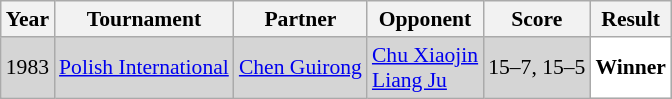<table class="sortable wikitable" style="font-size: 90%;">
<tr>
<th>Year</th>
<th>Tournament</th>
<th>Partner</th>
<th>Opponent</th>
<th>Score</th>
<th>Result</th>
</tr>
<tr style="background:#D5D5D5">
<td align="center">1983</td>
<td align="left"><a href='#'>Polish International</a></td>
<td align="left"> <a href='#'>Chen Guirong</a></td>
<td align="left"> <a href='#'>Chu Xiaojin</a> <br>  <a href='#'>Liang Ju</a></td>
<td align="left">15–7, 15–5</td>
<td style="text-align:left; background: white"> <strong>Winner</strong></td>
</tr>
</table>
